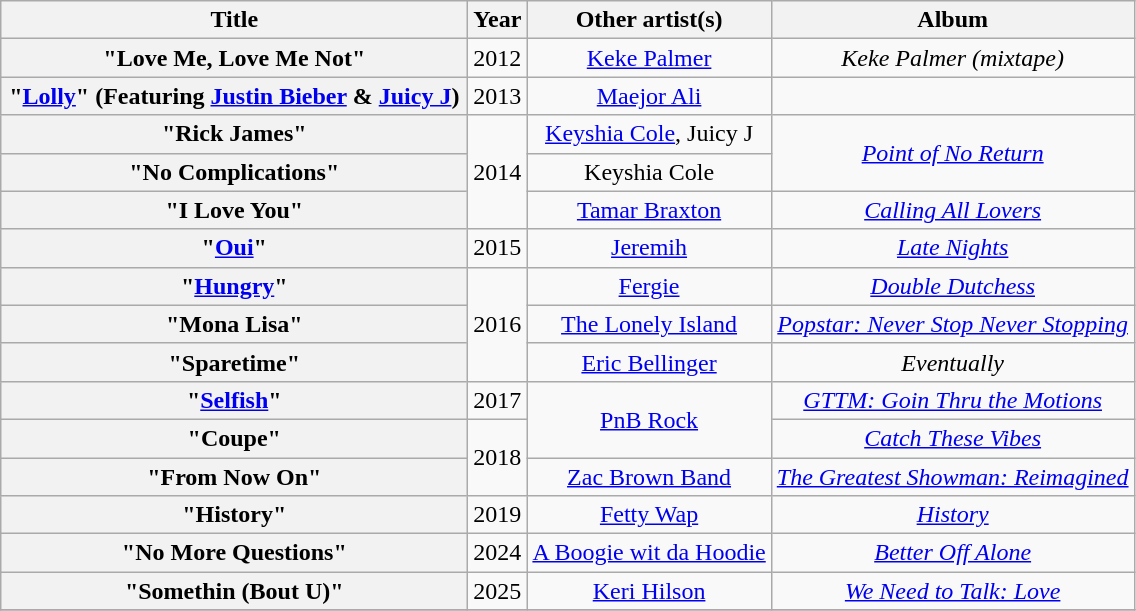<table class="wikitable plainrowheaders" style="text-align:center;">
<tr>
<th scope="col" style="width:19em;">Title</th>
<th scope="col">Year</th>
<th scope="col">Other artist(s)</th>
<th scope="col">Album</th>
</tr>
<tr>
<th scope="row">"Love Me, Love Me Not"</th>
<td rowspan="1">2012</td>
<td><a href='#'>Keke Palmer</a></td>
<td><em>Keke Palmer (mixtape)</em></td>
</tr>
<tr>
<th scope="row">"<a href='#'>Lolly</a>" (Featuring <a href='#'>Justin Bieber</a> & <a href='#'>Juicy J</a>)</th>
<td rowspan="1">2013</td>
<td><a href='#'>Maejor Ali</a></td>
<td></td>
</tr>
<tr>
<th scope="row">"Rick James"</th>
<td rowspan="3">2014</td>
<td><a href='#'>Keyshia Cole</a>, Juicy J</td>
<td rowspan="2"><em><a href='#'>Point of No Return</a></em></td>
</tr>
<tr>
<th scope="row">"No Complications"</th>
<td>Keyshia Cole</td>
</tr>
<tr>
<th scope="row">"I Love You"</th>
<td><a href='#'>Tamar Braxton</a></td>
<td><em><a href='#'>Calling All Lovers</a></em></td>
</tr>
<tr>
<th scope="row">"<a href='#'>Oui</a>"</th>
<td rowspan="1">2015</td>
<td><a href='#'>Jeremih</a></td>
<td><em><a href='#'>Late Nights</a></em></td>
</tr>
<tr>
<th scope="row">"<a href='#'>Hungry</a>"</th>
<td rowspan="3">2016</td>
<td><a href='#'>Fergie</a></td>
<td><em><a href='#'>Double Dutchess</a></em></td>
</tr>
<tr>
<th scope="row">"Mona Lisa"</th>
<td><a href='#'>The Lonely Island</a></td>
<td><em><a href='#'>Popstar: Never Stop Never Stopping</a></em></td>
</tr>
<tr>
<th scope="row">"Sparetime"</th>
<td><a href='#'>Eric Bellinger</a></td>
<td><em>Eventually</em></td>
</tr>
<tr>
<th scope="row">"<a href='#'>Selfish</a>"</th>
<td>2017</td>
<td rowspan="2"><a href='#'>PnB Rock</a></td>
<td><em><a href='#'>GTTM: Goin Thru the Motions</a></em></td>
</tr>
<tr>
<th scope="row">"Coupe"</th>
<td rowspan="2">2018</td>
<td><em><a href='#'>Catch These Vibes</a></em></td>
</tr>
<tr>
<th scope="row">"From Now On"</th>
<td><a href='#'>Zac Brown Band</a></td>
<td><em><a href='#'>The Greatest Showman: Reimagined</a></em></td>
</tr>
<tr>
<th scope="row">"History"</th>
<td>2019</td>
<td><a href='#'>Fetty Wap</a></td>
<td><em><a href='#'>History</a></em></td>
</tr>
<tr>
<th scope="row">"No More Questions"</th>
<td>2024</td>
<td><a href='#'>A Boogie wit da Hoodie</a></td>
<td><em><a href='#'>Better Off Alone</a></em></td>
</tr>
<tr>
<th scope="row">"Somethin (Bout U)"</th>
<td>2025</td>
<td><a href='#'>Keri Hilson</a></td>
<td><em><a href='#'>We Need to Talk: Love</a></em></td>
</tr>
<tr>
</tr>
</table>
